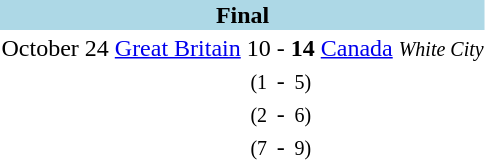<table>
<tr>
<th colspan=7 style="background: lightblue;">Final</th>
</tr>
<tr>
<td>October 24</td>
<td align=right><a href='#'>Great Britain</a></td>
<td align=center>10</td>
<td align=center>-</td>
<td align=center><strong>14</strong></td>
<td><a href='#'>Canada</a></td>
<td><small><em>White City</em></small></td>
</tr>
<tr>
<td></td>
<td></td>
<td align=center><small>(1</small></td>
<td align=center>-</td>
<td align=center><small>5)</small></td>
</tr>
<tr>
<td></td>
<td></td>
<td align=center><small>(2</small></td>
<td align=center>-</td>
<td align=center><small>6)</small></td>
</tr>
<tr>
<td></td>
<td></td>
<td align=center><small>(7</small></td>
<td align=center>-</td>
<td align=center><small>9)</small></td>
</tr>
</table>
